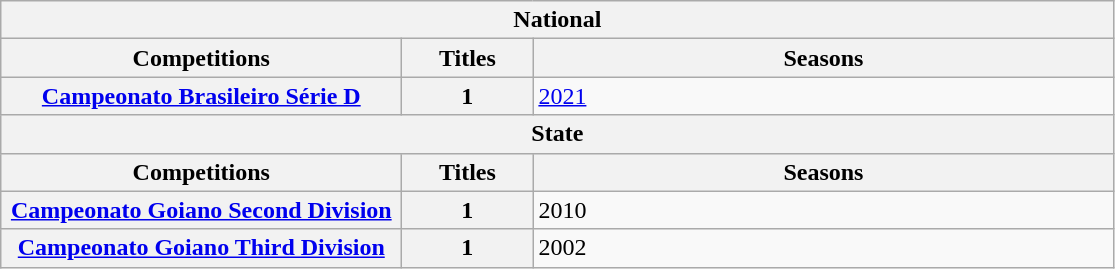<table class="wikitable">
<tr>
<th colspan="3">National</th>
</tr>
<tr>
<th style="width:260px">Competitions</th>
<th style="width:80px">Titles</th>
<th style="width:380px">Seasons</th>
</tr>
<tr>
<th><a href='#'>Campeonato Brasileiro Série D</a></th>
<th style="text-align:center"><strong>1</strong></th>
<td align="left"><a href='#'>2021</a></td>
</tr>
<tr>
<th colspan="3">State</th>
</tr>
<tr>
<th>Competitions</th>
<th>Titles</th>
<th>Seasons</th>
</tr>
<tr>
<th style="text-align:center"><a href='#'>Campeonato Goiano Second Division</a></th>
<th style="text-align:center"><strong>1</strong></th>
<td align="left">2010</td>
</tr>
<tr>
<th style="text-align:center"><a href='#'>Campeonato Goiano Third Division</a></th>
<th style="text-align:center"><strong>1</strong></th>
<td align="left">2002</td>
</tr>
</table>
